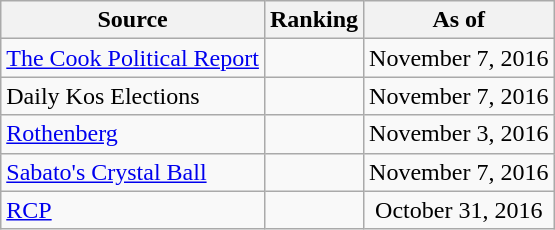<table class="wikitable" style="text-align:center">
<tr>
<th>Source</th>
<th>Ranking</th>
<th>As of</th>
</tr>
<tr>
<td align=left><a href='#'>The Cook Political Report</a></td>
<td></td>
<td>November 7, 2016</td>
</tr>
<tr>
<td align=left>Daily Kos Elections</td>
<td></td>
<td>November 7, 2016</td>
</tr>
<tr>
<td align=left><a href='#'>Rothenberg</a></td>
<td></td>
<td>November 3, 2016</td>
</tr>
<tr>
<td align=left><a href='#'>Sabato's Crystal Ball</a></td>
<td></td>
<td>November 7, 2016</td>
</tr>
<tr>
<td align="left"><a href='#'>RCP</a></td>
<td></td>
<td>October 31, 2016</td>
</tr>
</table>
